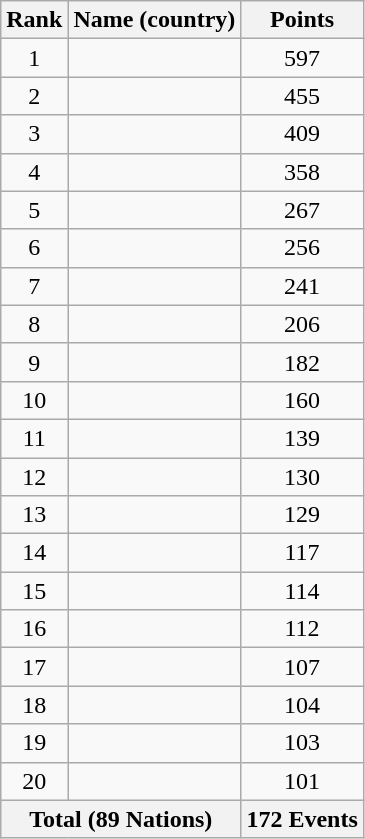<table class=wikitable>
<tr>
<th>Rank</th>
<th>Name (country)</th>
<th>Points</th>
</tr>
<tr>
<td align=center>1</td>
<td align=left></td>
<td align=center>597</td>
</tr>
<tr>
<td align=center>2</td>
<td align=left></td>
<td align=center>455</td>
</tr>
<tr>
<td align=center>3</td>
<td align=left></td>
<td align=center>409</td>
</tr>
<tr>
<td align=center>4</td>
<td align=left></td>
<td align=center>358</td>
</tr>
<tr>
<td align=center>5</td>
<td align=left></td>
<td align=center>267</td>
</tr>
<tr>
<td align=center>6</td>
<td align=left></td>
<td align=center>256</td>
</tr>
<tr>
<td align=center>7</td>
<td align=left></td>
<td align=center>241</td>
</tr>
<tr>
<td align=center>8</td>
<td align=left></td>
<td align=center>206</td>
</tr>
<tr>
<td align=center>9</td>
<td align=left></td>
<td align=center>182</td>
</tr>
<tr>
<td align=center>10</td>
<td align=left></td>
<td align=center>160</td>
</tr>
<tr>
<td align=center>11</td>
<td align=left></td>
<td align=center>139</td>
</tr>
<tr>
<td align=center>12</td>
<td align=left></td>
<td align=center>130</td>
</tr>
<tr>
<td align=center>13</td>
<td align=left></td>
<td align=center>129</td>
</tr>
<tr>
<td align=center>14</td>
<td align=left></td>
<td align=center>117</td>
</tr>
<tr>
<td align=center>15</td>
<td align=left></td>
<td align=center>114</td>
</tr>
<tr>
<td align=center>16</td>
<td align=left></td>
<td align=center>112</td>
</tr>
<tr>
<td align=center>17</td>
<td align=left></td>
<td align=center>107</td>
</tr>
<tr>
<td align=center>18</td>
<td align=left></td>
<td align=center>104</td>
</tr>
<tr>
<td align=center>19</td>
<td align=left></td>
<td align=center>103</td>
</tr>
<tr>
<td align=center>20</td>
<td align=left></td>
<td align=center>101</td>
</tr>
<tr class="sortbottom">
<th colspan=2>Total (89 Nations)</th>
<th>172 Events</th>
</tr>
</table>
